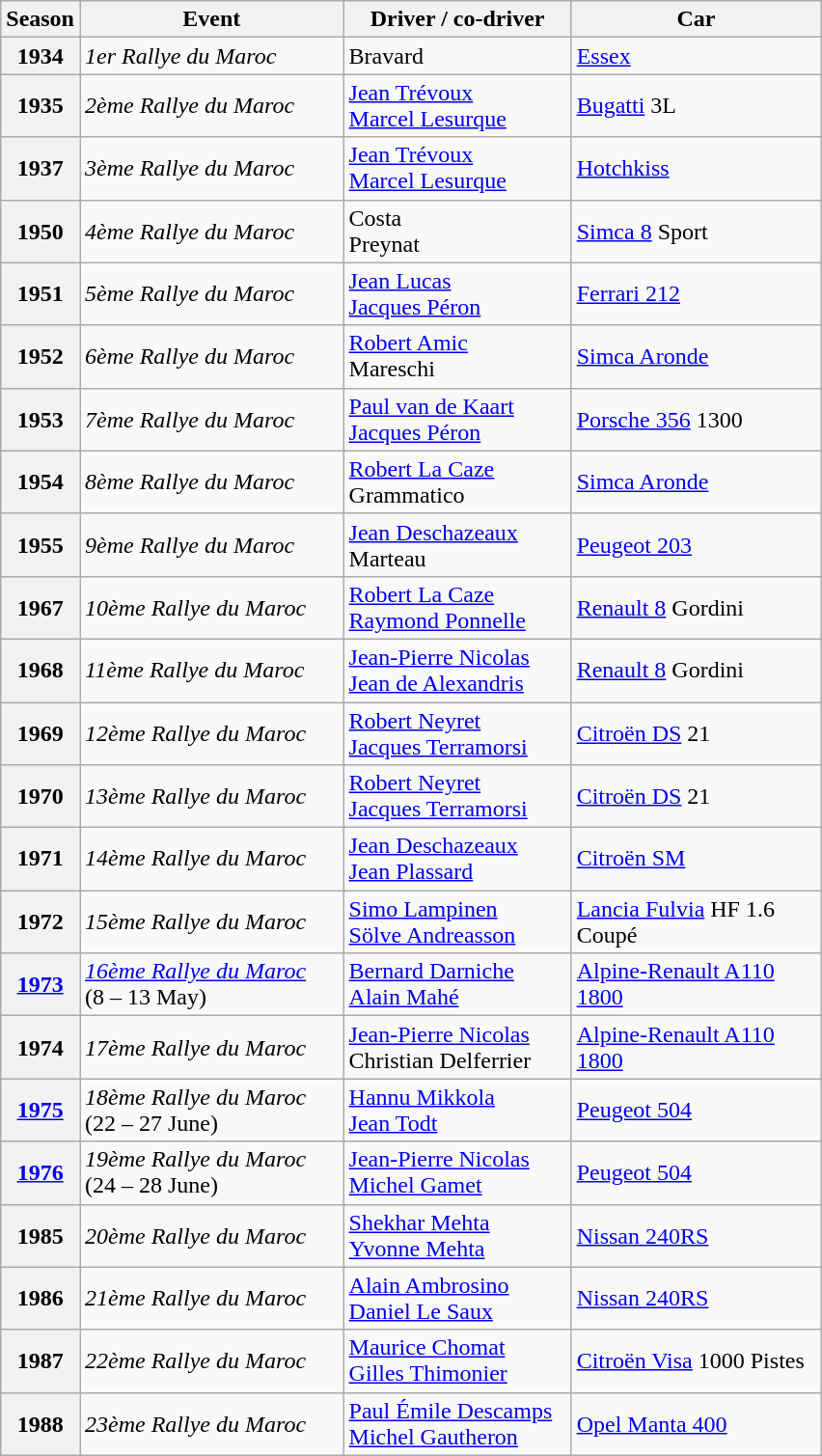<table class="wikitable" style="font-size=90%;">
<tr>
<th>Season</th>
<th width=175>Event</th>
<th width=150>Driver / co-driver</th>
<th width=165>Car</th>
</tr>
<tr>
<th>1934</th>
<td><em>1er Rallye du Maroc</em><br></td>
<td> Bravard</td>
<td><a href='#'>Essex</a></td>
</tr>
<tr>
<th>1935</th>
<td><em>2ème Rallye du Maroc</em><br></td>
<td> <a href='#'>Jean Trévoux</a><br> <a href='#'>Marcel Lesurque</a></td>
<td><a href='#'>Bugatti</a> 3L</td>
</tr>
<tr>
<th>1937</th>
<td><em>3ème Rallye du Maroc</em><br></td>
<td> <a href='#'>Jean Trévoux</a><br> <a href='#'>Marcel Lesurque</a></td>
<td><a href='#'>Hotchkiss</a></td>
</tr>
<tr>
<th>1950</th>
<td><em>4ème Rallye du Maroc</em><br></td>
<td> Costa<br> Preynat</td>
<td><a href='#'>Simca 8</a> Sport</td>
</tr>
<tr>
<th>1951</th>
<td><em>5ème Rallye du Maroc</em><br></td>
<td> <a href='#'>Jean Lucas</a><br> <a href='#'>Jacques Péron</a></td>
<td><a href='#'>Ferrari 212</a></td>
</tr>
<tr>
<th>1952</th>
<td><em>6ème Rallye du Maroc</em><br></td>
<td> <a href='#'>Robert Amic</a><br> Mareschi</td>
<td><a href='#'>Simca Aronde</a></td>
</tr>
<tr>
<th>1953</th>
<td><em>7ème Rallye du Maroc</em><br></td>
<td> <a href='#'>Paul van de Kaart</a><br> <a href='#'>Jacques Péron</a></td>
<td><a href='#'>Porsche 356</a> 1300</td>
</tr>
<tr>
<th>1954</th>
<td><em>8ème Rallye du Maroc</em><br></td>
<td> <a href='#'>Robert La Caze</a><br> Grammatico</td>
<td><a href='#'>Simca Aronde</a></td>
</tr>
<tr>
<th>1955</th>
<td><em>9ème Rallye du Maroc</em><br></td>
<td> <a href='#'>Jean Deschazeaux</a><br> Marteau</td>
<td><a href='#'>Peugeot 203</a></td>
</tr>
<tr>
<th>1967</th>
<td><em>10ème Rallye du Maroc</em><br></td>
<td> <a href='#'>Robert La Caze</a><br> <a href='#'>Raymond Ponnelle</a></td>
<td><a href='#'>Renault 8</a> Gordini</td>
</tr>
<tr>
<th>1968</th>
<td><em>11ème Rallye du Maroc</em><br></td>
<td> <a href='#'>Jean-Pierre Nicolas</a><br> <a href='#'>Jean de Alexandris</a></td>
<td><a href='#'>Renault 8</a> Gordini</td>
</tr>
<tr>
<th>1969</th>
<td><em>12ème Rallye du Maroc</em><br></td>
<td> <a href='#'>Robert Neyret</a><br> <a href='#'>Jacques Terramorsi</a></td>
<td><a href='#'>Citroën DS</a> 21</td>
</tr>
<tr>
<th>1970</th>
<td><em>13ème Rallye du Maroc</em><br></td>
<td> <a href='#'>Robert Neyret</a><br> <a href='#'>Jacques Terramorsi</a></td>
<td><a href='#'>Citroën DS</a> 21</td>
</tr>
<tr>
<th>1971</th>
<td><em>14ème Rallye du Maroc</em><br></td>
<td> <a href='#'>Jean Deschazeaux</a><br> <a href='#'>Jean Plassard</a></td>
<td><a href='#'>Citroën SM</a></td>
</tr>
<tr>
<th>1972</th>
<td><em>15ème Rallye du Maroc</em><br></td>
<td> <a href='#'>Simo Lampinen</a><br> <a href='#'>Sölve Andreasson</a></td>
<td><a href='#'>Lancia Fulvia</a> HF 1.6 Coupé</td>
</tr>
<tr>
<th><a href='#'>1973</a></th>
<td><em><a href='#'>16ème Rallye du Maroc</a></em><br>(8 – 13 May)</td>
<td> <a href='#'>Bernard Darniche</a><br> <a href='#'>Alain Mahé</a></td>
<td><a href='#'>Alpine-Renault A110 1800</a></td>
</tr>
<tr>
<th>1974</th>
<td><em>17ème Rallye du Maroc</em><br></td>
<td> <a href='#'>Jean-Pierre Nicolas</a><br> Christian Delferrier</td>
<td><a href='#'>Alpine-Renault A110 1800</a></td>
</tr>
<tr>
<th><a href='#'>1975</a></th>
<td><em>18ème Rallye du Maroc</em><br>(22 – 27 June)</td>
<td> <a href='#'>Hannu Mikkola</a><br> <a href='#'>Jean Todt</a></td>
<td><a href='#'>Peugeot 504</a></td>
</tr>
<tr>
<th><a href='#'>1976</a></th>
<td><em>19ème Rallye du Maroc</em><br>(24 – 28 June)</td>
<td> <a href='#'>Jean-Pierre Nicolas</a><br> <a href='#'>Michel Gamet</a></td>
<td><a href='#'>Peugeot 504</a></td>
</tr>
<tr>
<th>1985</th>
<td><em>20ème Rallye du Maroc</em><br></td>
<td> <a href='#'>Shekhar Mehta</a><br> <a href='#'>Yvonne Mehta</a></td>
<td><a href='#'>Nissan 240RS</a></td>
</tr>
<tr>
<th>1986</th>
<td><em>21ème Rallye du Maroc</em><br></td>
<td> <a href='#'>Alain Ambrosino</a><br> <a href='#'>Daniel Le Saux</a></td>
<td><a href='#'>Nissan 240RS</a></td>
</tr>
<tr>
<th>1987</th>
<td><em>22ème Rallye du Maroc</em><br></td>
<td> <a href='#'>Maurice Chomat</a><br> <a href='#'>Gilles Thimonier</a></td>
<td><a href='#'>Citroën Visa</a> 1000 Pistes</td>
</tr>
<tr>
<th>1988</th>
<td><em>23ème Rallye du Maroc</em><br></td>
<td> <a href='#'>Paul Émile Descamps</a><br> <a href='#'>Michel Gautheron</a></td>
<td><a href='#'>Opel Manta 400</a></td>
</tr>
</table>
